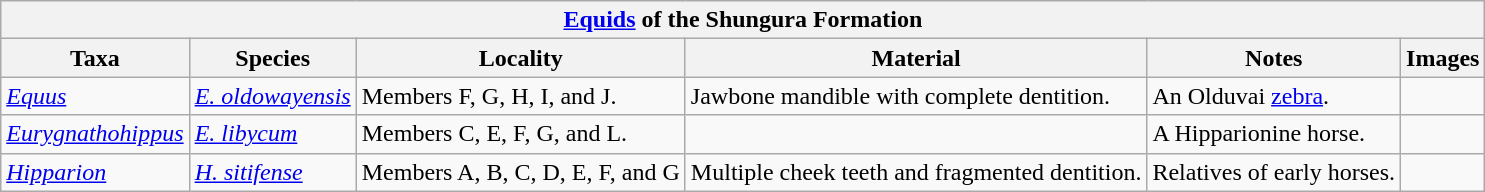<table class="wikitable" align="center">
<tr>
<th colspan="7" align="center"><strong><a href='#'>Equids</a></strong> of the Shungura Formation</th>
</tr>
<tr>
<th>Taxa</th>
<th>Species</th>
<th>Locality</th>
<th>Material</th>
<th>Notes</th>
<th>Images</th>
</tr>
<tr>
<td><em><a href='#'>Equus</a></em></td>
<td><em><a href='#'>E. oldowayensis</a></em></td>
<td>Members F, G, H, I, and J.</td>
<td>Jawbone mandible with complete dentition.</td>
<td>An Olduvai <a href='#'>zebra</a>.</td>
<td></td>
</tr>
<tr>
<td><em><a href='#'>Eurygnathohippus</a></em></td>
<td><em><a href='#'>E. libycum</a></em></td>
<td>Members C, E, F, G, and L.</td>
<td></td>
<td>A Hipparionine horse.</td>
<td></td>
</tr>
<tr>
<td><em><a href='#'>Hipparion</a></em></td>
<td><em><a href='#'>H. sitifense</a></em></td>
<td>Members A, B, C, D, E, F, and G</td>
<td>Multiple cheek teeth and fragmented dentition.</td>
<td>Relatives of early horses.</td>
<td></td>
</tr>
</table>
